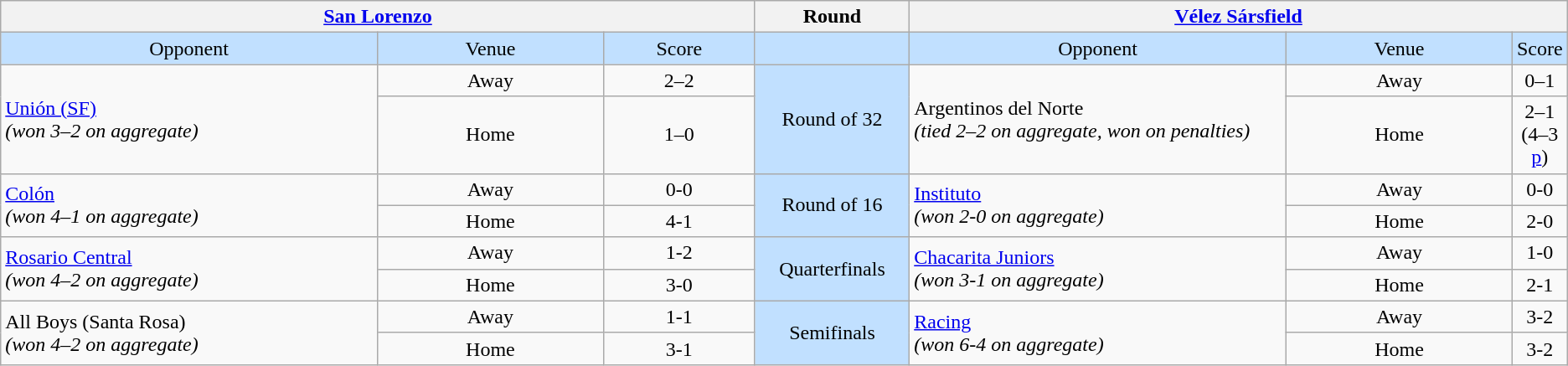<table class="wikitable" style="text-align: center;">
<tr>
<th colspan=3><a href='#'>San Lorenzo</a></th>
<th>Round</th>
<th colspan=3><a href='#'>Vélez Sársfield</a></th>
</tr>
<tr bgcolor=#c1e0ff>
<td width=25%>Opponent</td>
<td width=15%>Venue</td>
<td width=10%>Score</td>
<td width=10%></td>
<td width=25%>Opponent</td>
<td width=25%>Venue</td>
<td width=10%>Score</td>
</tr>
<tr>
<td rowspan=2 align=left><a href='#'>Unión (SF)</a><br><em>(won 3–2 on aggregate)</em></td>
<td>Away</td>
<td>2–2</td>
<td rowspan=2 bgcolor=#c1e0ff>Round of 32</td>
<td rowspan=2 align=left>Argentinos del Norte <br><em>(tied 2–2 on aggregate, won on penalties)</em></td>
<td>Away</td>
<td>0–1</td>
</tr>
<tr>
<td>Home</td>
<td>1–0</td>
<td>Home</td>
<td>2–1 (4–3 <a href='#'>p</a>)</td>
</tr>
<tr>
<td rowspan=2 align=left><a href='#'>Colón</a><br><em>(won 4–1 on aggregate)</em></td>
<td>Away</td>
<td>0-0</td>
<td rowspan=2 bgcolor=#c1e0ff>Round of 16</td>
<td rowspan=2 align=left><a href='#'>Instituto</a><br><em>(won 2-0 on aggregate)</em></td>
<td>Away</td>
<td>0-0</td>
</tr>
<tr>
<td>Home</td>
<td>4-1</td>
<td>Home</td>
<td>2-0</td>
</tr>
<tr>
<td rowspan=2 align=left><a href='#'>Rosario Central</a><br><em>(won 4–2 on aggregate)</em></td>
<td>Away</td>
<td>1-2</td>
<td rowspan=2 bgcolor=#c1e0ff>Quarterfinals</td>
<td rowspan=2 align=left><a href='#'>Chacarita Juniors</a><br><em>(won 3-1 on aggregate)</em></td>
<td>Away</td>
<td>1-0</td>
</tr>
<tr>
<td>Home</td>
<td>3-0</td>
<td>Home</td>
<td>2-1</td>
</tr>
<tr>
<td rowspan=2 align=left>All Boys (Santa Rosa) <br><em>(won 4–2 on aggregate)</em></td>
<td>Away</td>
<td>1-1</td>
<td rowspan=2 bgcolor=#c1e0ff>Semifinals</td>
<td rowspan=2 align=left><a href='#'>Racing</a><br><em>(won 6-4 on aggregate)</em></td>
<td>Away</td>
<td>3-2</td>
</tr>
<tr>
<td>Home</td>
<td>3-1</td>
<td>Home</td>
<td>3-2</td>
</tr>
</table>
